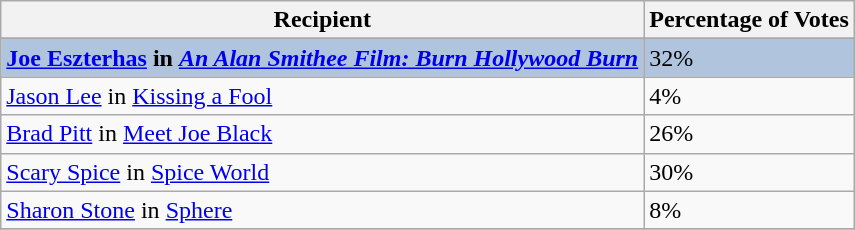<table class="wikitable sortable plainrowheaders">
<tr>
<th>Recipient</th>
<th>Percentage of Votes</th>
</tr>
<tr>
</tr>
<tr style="background:#B0C4DE;">
<td><strong><a href='#'>Joe Eszterhas</a> in <em><a href='#'>An Alan Smithee Film: Burn Hollywood Burn</a><strong><em></td>
<td></strong>32%<strong></td>
</tr>
<tr>
<td><a href='#'>Jason Lee</a> in </em><a href='#'>Kissing a Fool</a><em></td>
<td>4%</td>
</tr>
<tr>
<td><a href='#'>Brad Pitt</a> in </em><a href='#'>Meet Joe Black</a><em></td>
<td>26%</td>
</tr>
<tr>
<td><a href='#'>Scary Spice</a> in </em><a href='#'>Spice World</a><em></td>
<td>30%</td>
</tr>
<tr>
<td><a href='#'>Sharon Stone</a> in </em><a href='#'>Sphere</a><em></td>
<td>8%</td>
</tr>
<tr>
</tr>
</table>
